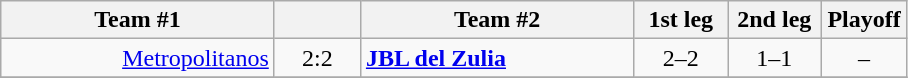<table class="wikitable" style="text-align: center;">
<tr>
<th width="175">Team #1</th>
<th width="50"></th>
<th width="175">Team #2</th>
<th width="55">1st leg</th>
<th width="55">2nd leg</th>
<th width="50">Playoff</th>
</tr>
<tr>
<td align=right><a href='#'>Metropolitanos</a></td>
<td>2:2</td>
<td align=left><strong><a href='#'>JBL del Zulia</a></strong></td>
<td>2–2</td>
<td>1–1</td>
<td>–</td>
</tr>
<tr>
</tr>
</table>
